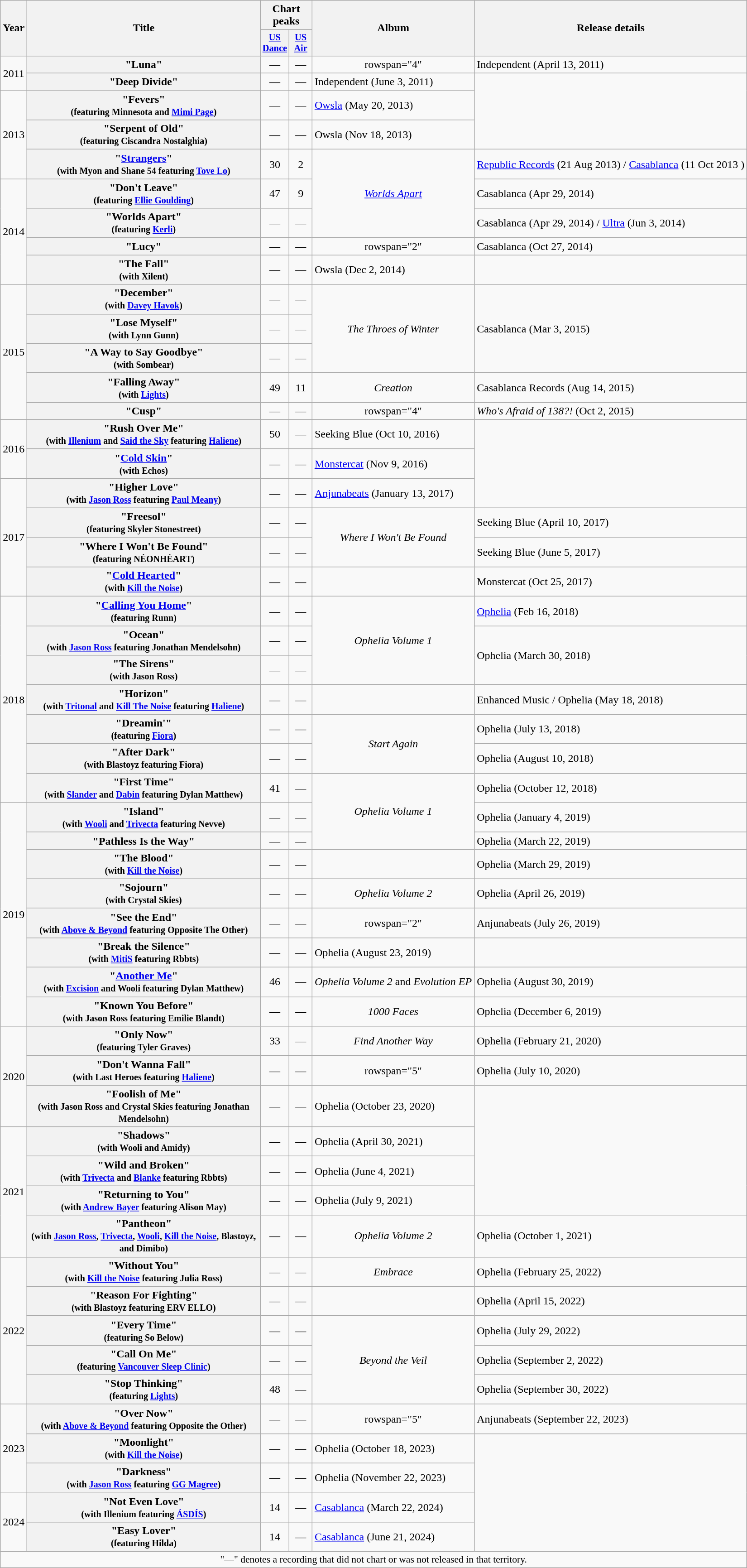<table class="wikitable plainrowheaders" style="text-align:center;">
<tr>
<th scope="col" rowspan="2">Year</th>
<th scope="col" rowspan="2" style="width:21em;">Title</th>
<th scope="col" colspan="2">Chart peaks</th>
<th scope="col" rowspan="2">Album</th>
<th scope="col" rowspan="2">Release details</th>
</tr>
<tr>
<th style="width:2em;font-size:85%;"><a href='#'>US Dance</a><br></th>
<th style="width:2em;font-size:85%;"><a href='#'>US<br>Air</a><br></th>
</tr>
<tr>
<td rowspan="2">2011</td>
<th scope="row">"Luna"</th>
<td>—</td>
<td>—</td>
<td>rowspan="4" </td>
<td align="left">Independent (April 13, 2011)</td>
</tr>
<tr>
<th scope="row">"Deep Divide"</th>
<td>—</td>
<td>—</td>
<td align="left">Independent (June 3, 2011)</td>
</tr>
<tr>
<td rowspan="3">2013</td>
<th scope="row">"Fevers" <br><small>(featuring Minnesota and <a href='#'>Mimi Page</a>)</small></th>
<td>—</td>
<td>—</td>
<td align="left"><a href='#'>Owsla</a> (May 20, 2013)</td>
</tr>
<tr>
<th scope="row">"Serpent of Old" <br><small>(featuring Ciscandra Nostalghia)</small></th>
<td>—</td>
<td>—</td>
<td align="left">Owsla (Nov 18, 2013)</td>
</tr>
<tr>
<th scope="row">"<a href='#'>Strangers</a>" <br><small>(with Myon and Shane 54 featuring <a href='#'>Tove Lo</a>)</small></th>
<td>30</td>
<td>2</td>
<td rowspan="3"><em><a href='#'>Worlds Apart</a></em></td>
<td align="left"><a href='#'>Republic Records</a> (21 Aug 2013) / <a href='#'>Casablanca</a> (11 Oct 2013 )</td>
</tr>
<tr>
<td rowspan="4">2014</td>
<th scope="row">"Don't Leave" <br><small>(featuring <a href='#'>Ellie Goulding</a>)</small></th>
<td>47</td>
<td>9</td>
<td align="left">Casablanca (Apr 29, 2014)</td>
</tr>
<tr>
<th scope="row">"Worlds Apart" <br><small>(featuring <a href='#'>Kerli</a>)</small></th>
<td>—</td>
<td>—</td>
<td align="left">Casablanca (Apr 29, 2014) / <a href='#'>Ultra</a> (Jun 3, 2014)</td>
</tr>
<tr>
<th scope="row">"Lucy"</th>
<td>—</td>
<td>—</td>
<td>rowspan="2" </td>
<td align="left">Casablanca (Oct 27, 2014)</td>
</tr>
<tr>
<th scope="row">"The Fall" <br><small>(with Xilent)</small></th>
<td>—</td>
<td>—</td>
<td align="left">Owsla (Dec 2, 2014)</td>
</tr>
<tr>
<td rowspan="5">2015</td>
<th scope="row">"December" <br><small>(with <a href='#'>Davey Havok</a>)</small></th>
<td>—</td>
<td>—</td>
<td rowspan="3"><em>The Throes of Winter</em></td>
<td align="left" rowspan="3">Casablanca (Mar 3, 2015)</td>
</tr>
<tr>
<th scope="row">"Lose Myself" <br><small>(with Lynn Gunn)</small></th>
<td>—</td>
<td>—</td>
</tr>
<tr>
<th scope="row">"A Way to Say Goodbye" <br><small>(with Sombear)</small></th>
<td>—</td>
<td>—</td>
</tr>
<tr>
<th scope="row">"Falling Away" <br><small>(with <a href='#'>Lights</a>)</small></th>
<td>49</td>
<td>11</td>
<td><em>Creation</em></td>
<td align="left">Casablanca Records (Aug 14, 2015)</td>
</tr>
<tr>
<th scope="row">"Cusp"</th>
<td>—</td>
<td>—</td>
<td>rowspan="4" </td>
<td align="left"><em>Who's Afraid of 138?!</em> (Oct 2, 2015)</td>
</tr>
<tr>
<td rowspan="2">2016</td>
<th scope="row">"Rush Over Me" <br><small>(with <a href='#'>Illenium</a> and <a href='#'>Said the Sky</a> featuring <a href='#'>Haliene</a>)</small></th>
<td>50</td>
<td>—</td>
<td align="left">Seeking Blue (Oct 10, 2016)</td>
</tr>
<tr>
<th scope="row">"<a href='#'>Cold Skin</a>" <br><small>(with Echos)</small></th>
<td>—</td>
<td>—</td>
<td align="left"><a href='#'>Monstercat</a> (Nov 9, 2016)</td>
</tr>
<tr>
<td rowspan="4">2017</td>
<th scope="row">"Higher Love" <br><small>(with <a href='#'>Jason Ross</a> featuring <a href='#'>Paul Meany</a>)</small></th>
<td>—</td>
<td>—</td>
<td align="left"><a href='#'>Anjunabeats</a> (January 13, 2017)</td>
</tr>
<tr>
<th scope="row">"Freesol" <br><small>(featuring Skyler Stonestreet)</small></th>
<td>—</td>
<td>—</td>
<td rowspan="2"><em>Where I Won't Be Found</em></td>
<td align="left">Seeking Blue (April 10, 2017)</td>
</tr>
<tr>
<th scope="row">"Where I Won't Be Found" <br><small>(featuring NÉONHÈART)</small></th>
<td>—</td>
<td>—</td>
<td align="left">Seeking Blue (June 5, 2017)</td>
</tr>
<tr>
<th scope="row">"<a href='#'>Cold Hearted</a>" <br><small>(with <a href='#'>Kill the Noise</a>)</small></th>
<td>—</td>
<td>—</td>
<td></td>
<td align="left">Monstercat (Oct 25, 2017)</td>
</tr>
<tr>
<td rowspan="7">2018</td>
<th scope="row">"<a href='#'>Calling You Home</a>" <br><small>(featuring Runn)</small></th>
<td>—</td>
<td>—</td>
<td rowspan="3"><em>Ophelia Volume 1</em></td>
<td align="left"><a href='#'>Ophelia</a> (Feb 16, 2018)</td>
</tr>
<tr>
<th scope="row">"Ocean" <br><small>(with <a href='#'>Jason Ross</a> featuring Jonathan Mendelsohn)</small></th>
<td>—</td>
<td>—</td>
<td align="left" rowspan="2">Ophelia (March 30, 2018)</td>
</tr>
<tr>
<th scope="row">"The Sirens" <br><small>(with Jason Ross)</small></th>
<td>—</td>
<td>—</td>
</tr>
<tr>
<th scope="row">"Horizon" <br><small>(with <a href='#'>Tritonal</a> and <a href='#'>Kill The Noise</a> featuring <a href='#'>Haliene</a>)</small></th>
<td>—</td>
<td>—</td>
<td></td>
<td align="left">Enhanced Music / Ophelia (May 18, 2018)</td>
</tr>
<tr>
<th scope="row">"Dreamin'" <br><small>(featuring <a href='#'>Fiora</a>)</small></th>
<td>—</td>
<td>—</td>
<td rowspan="2"><em>Start Again</em></td>
<td align="left">Ophelia (July 13, 2018)</td>
</tr>
<tr>
<th scope="row">"After Dark" <br><small>(with Blastoyz featuring Fiora)</small></th>
<td>—</td>
<td>—</td>
<td align="left">Ophelia (August 10, 2018)</td>
</tr>
<tr>
<th scope="row">"First Time"  <br><small>(with <a href='#'>Slander</a> and <a href='#'>Dabin</a> featuring Dylan Matthew)</small></th>
<td>41 </td>
<td>—</td>
<td rowspan="3"><em>Ophelia Volume 1</em></td>
<td align="left">Ophelia (October 12, 2018)</td>
</tr>
<tr>
<td rowspan="8">2019</td>
<th scope="row">"Island"  <br><small>(with <a href='#'>Wooli</a> and <a href='#'>Trivecta</a> featuring Nevve)</small></th>
<td>—</td>
<td>—</td>
<td align="left">Ophelia (January 4, 2019)</td>
</tr>
<tr>
<th scope="row">"Pathless Is the Way"</th>
<td>—</td>
<td>—</td>
<td align="left">Ophelia (March 22, 2019)</td>
</tr>
<tr>
<th scope="row">"The Blood"  <br><small>(with <a href='#'>Kill the Noise</a>)</small></th>
<td>—</td>
<td>—</td>
<td></td>
<td align="left">Ophelia (March 29, 2019)</td>
</tr>
<tr>
<th scope="row">"Sojourn" <br><small>(with Crystal Skies)</small></th>
<td>—</td>
<td>—</td>
<td><em>Ophelia Volume 2</em></td>
<td align="left">Ophelia (April 26, 2019)</td>
</tr>
<tr>
<th scope="row">"See the End" <br><small>(with <a href='#'>Above & Beyond</a> featuring Opposite The Other)</small></th>
<td>—</td>
<td>—</td>
<td>rowspan="2" </td>
<td align="left">Anjunabeats (July 26, 2019)</td>
</tr>
<tr>
<th scope="row">"Break the Silence" <br><small>(with <a href='#'>MitiS</a> featuring Rbbts)</small></th>
<td>—</td>
<td>—</td>
<td align="left">Ophelia (August 23, 2019)</td>
</tr>
<tr>
<th scope="row">"<a href='#'>Another Me</a>" <br><small>(with <a href='#'>Excision</a> and Wooli featuring Dylan Matthew)</small></th>
<td>46</td>
<td>—</td>
<td><em>Ophelia Volume 2</em> and <em>Evolution EP</em></td>
<td align="left">Ophelia (August 30, 2019)</td>
</tr>
<tr>
<th scope="row">"Known You Before" <br><small>(with Jason Ross featuring Emilie Blandt)</small></th>
<td>—</td>
<td>—</td>
<td><em>1000 Faces</em></td>
<td align="left">Ophelia (December 6, 2019)</td>
</tr>
<tr>
<td rowspan="3">2020</td>
<th scope="row">"Only Now" <br><small>(featuring Tyler Graves)</small></th>
<td>33</td>
<td>—</td>
<td><em>Find Another Way</em></td>
<td align="left">Ophelia (February 21, 2020)</td>
</tr>
<tr>
<th scope="row">"Don't Wanna Fall" <br><small>(with Last Heroes featuring <a href='#'>Haliene</a>)</small></th>
<td>—</td>
<td>—</td>
<td>rowspan="5" </td>
<td align="left">Ophelia (July 10, 2020)</td>
</tr>
<tr>
<th scope="row">"Foolish of Me" <br><small>(with Jason Ross and Crystal Skies featuring Jonathan Mendelsohn)</small></th>
<td>—</td>
<td>—</td>
<td align="left">Ophelia (October 23, 2020)</td>
</tr>
<tr>
<td rowspan="4">2021</td>
<th scope="row">"Shadows" <br><small>(with Wooli and Amidy)</small></th>
<td>—</td>
<td>—</td>
<td align="left">Ophelia (April 30, 2021)</td>
</tr>
<tr>
<th scope="row">"Wild and Broken" <br><small>(with <a href='#'>Trivecta</a> and <a href='#'>Blanke</a> featuring Rbbts)</small></th>
<td>—</td>
<td>—</td>
<td align="left">Ophelia (June 4, 2021)</td>
</tr>
<tr>
<th scope="row">"Returning to You" <br><small>(with <a href='#'>Andrew Bayer</a> featuring Alison May)</small></th>
<td>—</td>
<td>—</td>
<td align="left">Ophelia (July 9, 2021)</td>
</tr>
<tr>
<th scope="row">"Pantheon" <br><small>(with <a href='#'>Jason Ross</a>, <a href='#'>Trivecta</a>, <a href='#'>Wooli</a>, <a href='#'>Kill the Noise</a>, Blastoyz, and Dimibo)</small></th>
<td>—</td>
<td>—</td>
<td><em>Ophelia Volume 2</em></td>
<td align="left">Ophelia (October 1, 2021)</td>
</tr>
<tr>
<td rowspan="5">2022</td>
<th scope="row">"Without You" <br><small>(with <a href='#'>Kill the Noise</a> featuring Julia Ross)</small></th>
<td>—</td>
<td>—</td>
<td><em>Embrace</em></td>
<td align="left">Ophelia (February 25, 2022)</td>
</tr>
<tr>
<th scope="row">"Reason For Fighting" <br><small>(with Blastoyz featuring ERV ELLO)</small></th>
<td>—</td>
<td>—</td>
<td></td>
<td align="left">Ophelia (April 15, 2022)</td>
</tr>
<tr>
<th scope="row">"Every Time" <br><small>(featuring So Below)</small></th>
<td>—</td>
<td>—</td>
<td rowspan="3"><em>Beyond the Veil</em></td>
<td align="left">Ophelia (July 29, 2022)</td>
</tr>
<tr>
<th scope="row">"Call On Me" <br><small>(featuring <a href='#'>Vancouver Sleep Clinic</a>)</small></th>
<td>—</td>
<td>—</td>
<td align="left">Ophelia (September 2, 2022)</td>
</tr>
<tr>
<th scope="row">"Stop Thinking" <br><small>(featuring <a href='#'>Lights</a>)</small></th>
<td>48</td>
<td>—</td>
<td align="left">Ophelia (September 30, 2022)</td>
</tr>
<tr>
<td rowspan="3">2023</td>
<th scope="row">"Over Now" <br><small>(with <a href='#'>Above & Beyond</a> featuring Opposite the Other)</small></th>
<td>—</td>
<td>—</td>
<td>rowspan="5" </td>
<td align="left">Anjunabeats (September 22, 2023)</td>
</tr>
<tr>
<th scope="row">"Moonlight" <br><small>(with <a href='#'>Kill the Noise</a>)</small></th>
<td>—</td>
<td>—</td>
<td align="left">Ophelia (October 18, 2023)</td>
</tr>
<tr>
<th scope="row">"Darkness" <br><small>(with <a href='#'>Jason Ross</a> featuring <a href='#'>GG Magree</a>)</small></th>
<td>—</td>
<td>—</td>
<td align="left">Ophelia (November 22, 2023)</td>
</tr>
<tr>
<td rowspan="2">2024</td>
<th scope="row">"Not Even Love" <br><small>(with Illenium featuring <a href='#'>ÁSDÍS</a>)</small></th>
<td>14</td>
<td>—</td>
<td align="left"><a href='#'>Casablanca</a> (March 22, 2024)</td>
</tr>
<tr>
<th scope="row">"Easy Lover" <br><small>(featuring Hilda)</small></th>
<td>14</td>
<td>—</td>
<td align="left"><a href='#'>Casablanca</a> (June 21, 2024)</td>
</tr>
<tr>
<td colspan="7" style="font-size:90%">"—" denotes a recording that did not chart or was not released in that territory.</td>
</tr>
</table>
